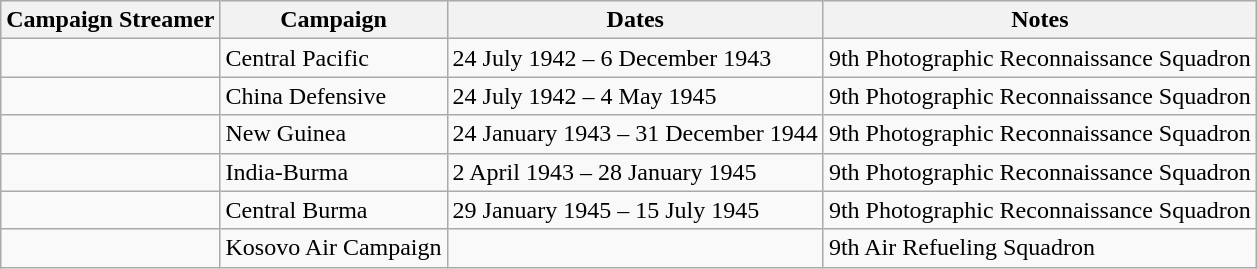<table class="wikitable">
<tr style="background:#efefef;">
<th>Campaign Streamer</th>
<th>Campaign</th>
<th>Dates</th>
<th>Notes</th>
</tr>
<tr>
<td></td>
<td>Central Pacific</td>
<td>24 July 1942 – 6 December 1943</td>
<td>9th Photographic Reconnaissance Squadron</td>
</tr>
<tr>
<td></td>
<td>China Defensive</td>
<td>24 July 1942 – 4 May 1945</td>
<td>9th Photographic Reconnaissance Squadron</td>
</tr>
<tr>
<td></td>
<td>New Guinea</td>
<td>24 January 1943 – 31 December 1944</td>
<td>9th Photographic Reconnaissance Squadron</td>
</tr>
<tr>
<td></td>
<td>India-Burma</td>
<td>2 April 1943 – 28 January 1945</td>
<td>9th Photographic Reconnaissance Squadron</td>
</tr>
<tr>
<td></td>
<td>Central Burma</td>
<td>29 January 1945 – 15 July 1945</td>
<td>9th Photographic Reconnaissance Squadron</td>
</tr>
<tr>
<td></td>
<td>Kosovo Air Campaign</td>
<td></td>
<td>9th Air Refueling Squadron</td>
</tr>
</table>
